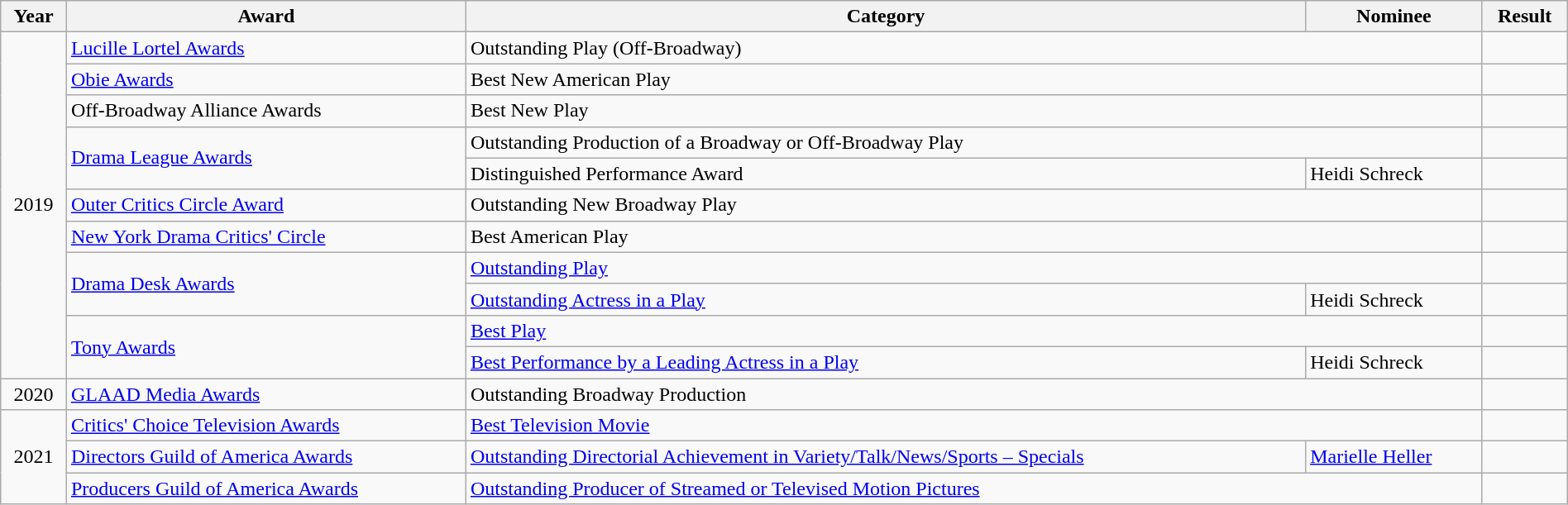<table class="wikitable" style="width:100%;">
<tr>
<th>Year</th>
<th><strong>Award</strong></th>
<th><strong>Category</strong></th>
<th><strong>Nominee</strong></th>
<th><strong>Result</strong></th>
</tr>
<tr>
<td align="center" rowspan="11">2019</td>
<td><a href='#'>Lucille Lortel Awards</a></td>
<td colspan="2">Outstanding Play (Off-Broadway)</td>
<td></td>
</tr>
<tr>
<td><a href='#'>Obie Awards</a></td>
<td colspan="2">Best New American Play</td>
<td></td>
</tr>
<tr>
<td>Off-Broadway Alliance Awards</td>
<td colspan="2">Best New Play</td>
<td></td>
</tr>
<tr>
<td rowspan="2"><a href='#'>Drama League Awards</a></td>
<td colspan="2">Outstanding Production of a Broadway or Off-Broadway Play</td>
<td></td>
</tr>
<tr>
<td>Distinguished Performance Award</td>
<td>Heidi Schreck</td>
<td></td>
</tr>
<tr>
<td><a href='#'>Outer Critics Circle Award</a></td>
<td colspan="2">Outstanding New Broadway Play</td>
<td></td>
</tr>
<tr>
<td><a href='#'>New York Drama Critics' Circle</a></td>
<td colspan="2">Best American Play</td>
<td></td>
</tr>
<tr>
<td rowspan="2"><a href='#'>Drama Desk Awards</a></td>
<td colspan="2"><a href='#'>Outstanding Play</a></td>
<td></td>
</tr>
<tr>
<td><a href='#'>Outstanding Actress in a Play</a></td>
<td>Heidi Schreck</td>
<td></td>
</tr>
<tr>
<td rowspan="2"><a href='#'>Tony Awards</a></td>
<td colspan="2"><a href='#'>Best Play</a></td>
<td></td>
</tr>
<tr>
<td><a href='#'>Best Performance by a Leading Actress in a Play</a></td>
<td>Heidi Schreck</td>
<td></td>
</tr>
<tr>
<td align="center">2020</td>
<td><a href='#'>GLAAD Media Awards</a></td>
<td colspan="2">Outstanding Broadway Production</td>
<td></td>
</tr>
<tr>
<td align="center" rowspan="3">2021</td>
<td><a href='#'>Critics' Choice Television Awards</a></td>
<td colspan="2"><a href='#'>Best Television Movie</a></td>
<td></td>
</tr>
<tr>
<td><a href='#'>Directors Guild of America Awards</a></td>
<td><a href='#'>Outstanding Directorial Achievement in Variety/Talk/News/Sports – Specials</a></td>
<td><a href='#'>Marielle Heller</a></td>
<td></td>
</tr>
<tr>
<td><a href='#'>Producers Guild of America Awards</a></td>
<td colspan="2"><a href='#'>Outstanding Producer of Streamed or Televised Motion Pictures</a></td>
<td></td>
</tr>
</table>
